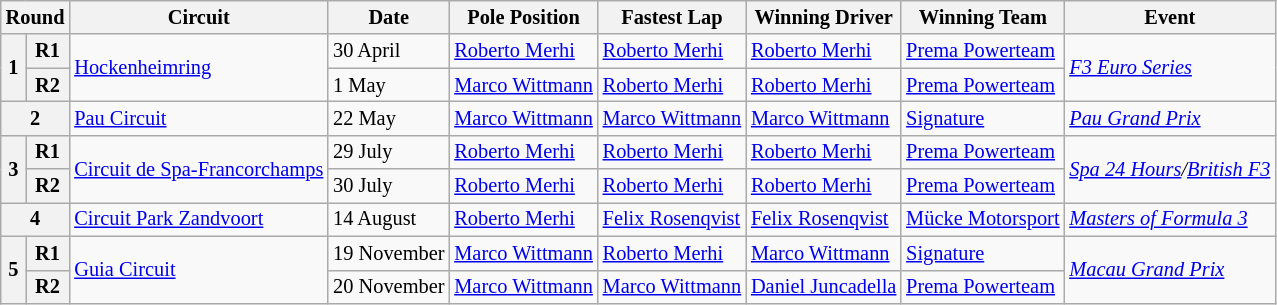<table class="wikitable" style="font-size: 85%">
<tr>
<th colspan=2>Round</th>
<th>Circuit</th>
<th>Date</th>
<th>Pole Position</th>
<th>Fastest Lap</th>
<th>Winning Driver</th>
<th>Winning Team</th>
<th>Event</th>
</tr>
<tr>
<th rowspan=2>1</th>
<th>R1</th>
<td rowspan=2> <a href='#'>Hockenheimring</a></td>
<td>30 April</td>
<td> <a href='#'>Roberto Merhi</a></td>
<td> <a href='#'>Roberto Merhi</a></td>
<td> <a href='#'>Roberto Merhi</a></td>
<td> <a href='#'>Prema Powerteam</a></td>
<td rowspan=2><em><a href='#'>F3 Euro Series</a></em></td>
</tr>
<tr>
<th>R2</th>
<td>1 May</td>
<td> <a href='#'>Marco Wittmann</a></td>
<td> <a href='#'>Roberto Merhi</a></td>
<td> <a href='#'>Roberto Merhi</a></td>
<td> <a href='#'>Prema Powerteam</a></td>
</tr>
<tr>
<th colspan=2>2</th>
<td> <a href='#'>Pau Circuit</a></td>
<td>22 May</td>
<td> <a href='#'>Marco Wittmann</a></td>
<td> <a href='#'>Marco Wittmann</a></td>
<td> <a href='#'>Marco Wittmann</a></td>
<td> <a href='#'>Signature</a></td>
<td><em><a href='#'>Pau Grand Prix</a></em></td>
</tr>
<tr>
<th rowspan=2>3</th>
<th>R1</th>
<td rowspan=2> <a href='#'>Circuit de Spa-Francorchamps</a></td>
<td>29 July</td>
<td> <a href='#'>Roberto Merhi</a></td>
<td> <a href='#'>Roberto Merhi</a></td>
<td> <a href='#'>Roberto Merhi</a></td>
<td> <a href='#'>Prema Powerteam</a></td>
<td rowspan=2><em><a href='#'>Spa 24 Hours</a>/<a href='#'>British F3</a></em></td>
</tr>
<tr>
<th>R2</th>
<td>30 July</td>
<td> <a href='#'>Roberto Merhi</a></td>
<td> <a href='#'>Roberto Merhi</a></td>
<td> <a href='#'>Roberto Merhi</a></td>
<td> <a href='#'>Prema Powerteam</a></td>
</tr>
<tr>
<th colspan=2>4</th>
<td> <a href='#'>Circuit Park Zandvoort</a></td>
<td>14 August</td>
<td> <a href='#'>Roberto Merhi</a></td>
<td> <a href='#'>Felix Rosenqvist</a></td>
<td> <a href='#'>Felix Rosenqvist</a></td>
<td> <a href='#'>Mücke Motorsport</a></td>
<td><em><a href='#'>Masters of Formula 3</a></em></td>
</tr>
<tr>
<th rowspan=2>5</th>
<th>R1</th>
<td rowspan=2> <a href='#'>Guia Circuit</a></td>
<td>19 November</td>
<td> <a href='#'>Marco Wittmann</a></td>
<td> <a href='#'>Roberto Merhi</a></td>
<td> <a href='#'>Marco Wittmann</a></td>
<td> <a href='#'>Signature</a></td>
<td rowspan=2><em><a href='#'>Macau Grand Prix</a></em></td>
</tr>
<tr>
<th>R2</th>
<td>20 November</td>
<td> <a href='#'>Marco Wittmann</a></td>
<td> <a href='#'>Marco Wittmann</a></td>
<td> <a href='#'>Daniel Juncadella</a></td>
<td> <a href='#'>Prema Powerteam</a></td>
</tr>
</table>
